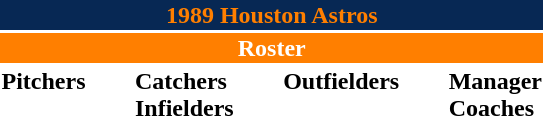<table class="toccolours" style="text-align: left;">
<tr>
<th colspan="10" style="background-color: #072854; color: #FF7F00; text-align: center;">1989 Houston Astros</th>
</tr>
<tr>
<td colspan="10" style="background-color: #FF7F00; color: white; text-align: center;"><strong>Roster</strong></td>
</tr>
<tr>
<td valign="top"><strong>Pitchers</strong><br>













</td>
<td width="25px"></td>
<td valign="top"><strong>Catchers</strong><br>



<strong>Infielders</strong>








</td>
<td width="25px"></td>
<td valign="top"><strong>Outfielders</strong><br>







</td>
<td width="25px"></td>
<td valign="top"><strong>Manager</strong><br>
<strong>Coaches</strong>





</td>
</tr>
</table>
